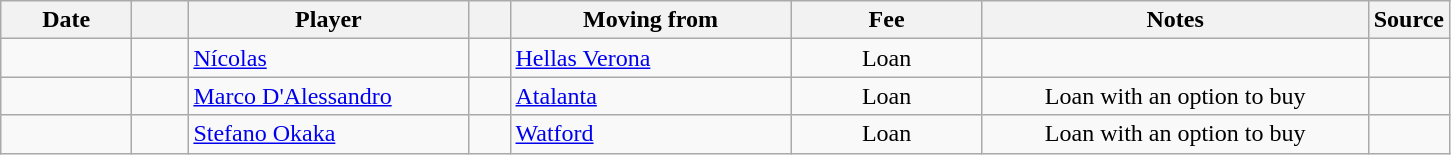<table class="wikitable sortable">
<tr>
<th style="width:80px;">Date</th>
<th style="width:30px;"></th>
<th style="width:180px;">Player</th>
<th style="width:20px;"></th>
<th style="width:180px;">Moving from</th>
<th style="width:120px;" class="unsortable">Fee</th>
<th style="width:250px;" class="unsortable">Notes</th>
<th style="width:20px;">Source</th>
</tr>
<tr>
<td></td>
<td align=center></td>
<td> <a href='#'>Nícolas</a></td>
<td align=center></td>
<td> <a href='#'>Hellas Verona</a></td>
<td align=center>Loan</td>
<td align=center></td>
<td></td>
</tr>
<tr>
<td></td>
<td align=center></td>
<td> <a href='#'>Marco D'Alessandro</a></td>
<td align=center></td>
<td> <a href='#'>Atalanta</a></td>
<td align=center>Loan</td>
<td align=center>Loan with an option to buy</td>
<td></td>
</tr>
<tr>
<td></td>
<td align=center></td>
<td> <a href='#'>Stefano Okaka</a></td>
<td align=center></td>
<td> <a href='#'>Watford</a></td>
<td align=center>Loan</td>
<td align=center>Loan with an option to buy</td>
<td></td>
</tr>
</table>
